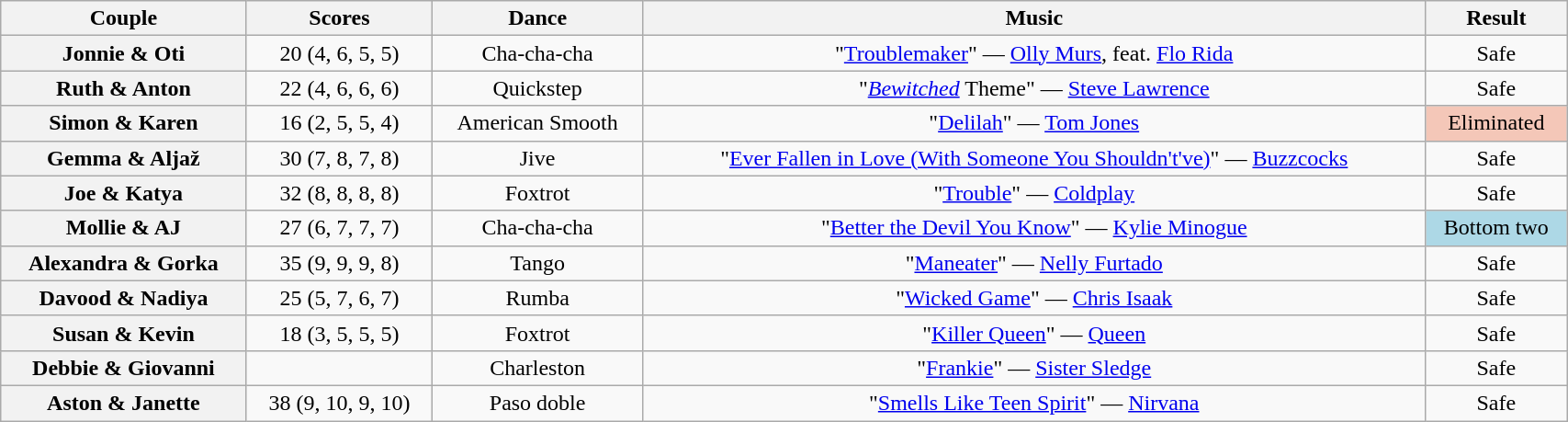<table class="wikitable sortable" style="text-align:center; width: 90%">
<tr>
<th scope="col">Couple</th>
<th scope="col">Scores</th>
<th scope="col" class="unsortable">Dance</th>
<th scope="col" class="unsortable">Music</th>
<th scope="col" class="unsortable">Result</th>
</tr>
<tr>
<th scope="row">Jonnie & Oti</th>
<td>20 (4, 6, 5, 5)</td>
<td>Cha-cha-cha</td>
<td>"<a href='#'>Troublemaker</a>" — <a href='#'>Olly Murs</a>, feat. <a href='#'>Flo Rida</a></td>
<td>Safe</td>
</tr>
<tr>
<th scope="row">Ruth & Anton</th>
<td>22 (4, 6, 6, 6)</td>
<td>Quickstep</td>
<td>"<em><a href='#'>Bewitched</a></em> Theme" — <a href='#'>Steve Lawrence</a></td>
<td>Safe</td>
</tr>
<tr>
<th scope="row">Simon & Karen</th>
<td>16 (2, 5, 5, 4)</td>
<td>American Smooth</td>
<td>"<a href='#'>Delilah</a>" — <a href='#'>Tom Jones</a></td>
<td bgcolor="f4c7b8">Eliminated</td>
</tr>
<tr>
<th scope="row">Gemma & Aljaž</th>
<td>30 (7, 8, 7, 8)</td>
<td>Jive</td>
<td>"<a href='#'>Ever Fallen in Love (With Someone You Shouldn't've)</a>" — <a href='#'>Buzzcocks</a></td>
<td>Safe</td>
</tr>
<tr>
<th scope="row">Joe & Katya</th>
<td>32 (8, 8, 8, 8)</td>
<td>Foxtrot</td>
<td>"<a href='#'>Trouble</a>" — <a href='#'>Coldplay</a></td>
<td>Safe</td>
</tr>
<tr>
<th scope="row">Mollie & AJ</th>
<td>27 (6, 7, 7, 7)</td>
<td>Cha-cha-cha</td>
<td>"<a href='#'>Better the Devil You Know</a>" — <a href='#'>Kylie Minogue</a></td>
<td bgcolor="lightblue">Bottom two</td>
</tr>
<tr>
<th scope="row">Alexandra & Gorka</th>
<td>35 (9, 9, 9, 8)</td>
<td>Tango</td>
<td>"<a href='#'>Maneater</a>" — <a href='#'>Nelly Furtado</a></td>
<td>Safe</td>
</tr>
<tr>
<th scope="row">Davood & Nadiya</th>
<td>25 (5, 7, 6, 7)</td>
<td>Rumba</td>
<td>"<a href='#'>Wicked Game</a>" — <a href='#'>Chris Isaak</a></td>
<td>Safe</td>
</tr>
<tr>
<th scope="row">Susan & Kevin</th>
<td>18 (3, 5, 5, 5)</td>
<td>Foxtrot</td>
<td>"<a href='#'>Killer Queen</a>" — <a href='#'>Queen</a></td>
<td>Safe</td>
</tr>
<tr>
<th scope="row">Debbie & Giovanni</th>
<td></td>
<td>Charleston</td>
<td>"<a href='#'>Frankie</a>" — <a href='#'>Sister Sledge</a></td>
<td>Safe</td>
</tr>
<tr>
<th scope="row">Aston & Janette</th>
<td>38 (9, 10, 9, 10)</td>
<td>Paso doble</td>
<td>"<a href='#'>Smells Like Teen Spirit</a>" — <a href='#'>Nirvana</a></td>
<td>Safe</td>
</tr>
</table>
